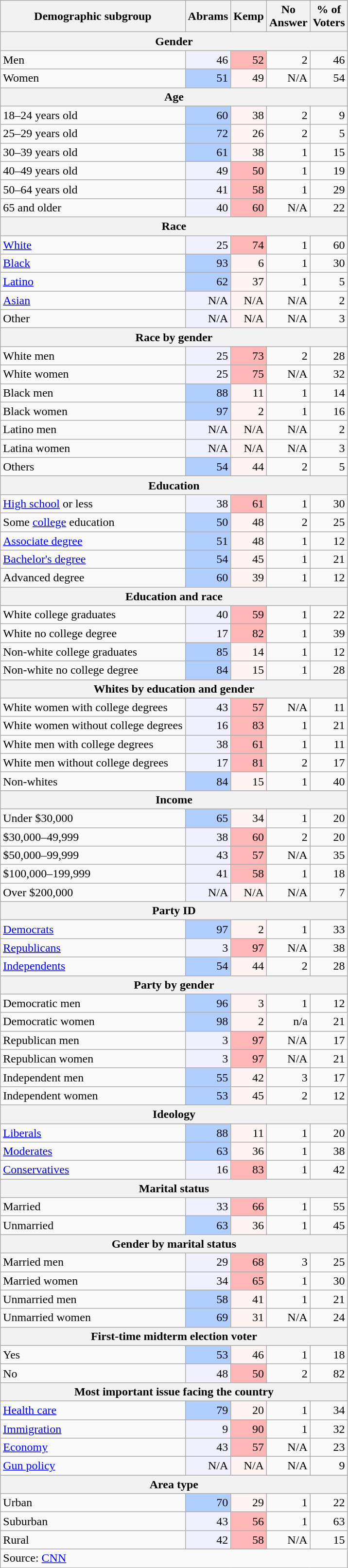<table class="wikitable">
<tr>
<th>Demographic subgroup</th>
<th>Abrams</th>
<th>Kemp</th>
<th>No<br>Answer</th>
<th>% of<br>Voters</th>
</tr>
<tr>
<th colspan="5">Gender</th>
</tr>
<tr>
<td>Men</td>
<td style="text-align:right; background:#f0f0ff;">46</td>
<td style="text-align:right; background:#ffb6b6;">52</td>
<td style="text-align:right;">2</td>
<td style="text-align:right;">46</td>
</tr>
<tr>
<td>Women</td>
<td style="text-align:right; background:#b0ceff;">51</td>
<td style="text-align:right; background:#fff3f3;">49</td>
<td style="text-align:right;">N/A</td>
<td style="text-align:right;">54</td>
</tr>
<tr>
<th colspan="5">Age</th>
</tr>
<tr>
<td>18–24 years old</td>
<td style="text-align:right; background:#b0ceff;">60</td>
<td style="text-align:right; background:#fff3f3;">38</td>
<td style="text-align:right;">2</td>
<td style="text-align:right;">9</td>
</tr>
<tr>
<td>25–29 years old</td>
<td style="text-align:right; background:#b0ceff;">72</td>
<td style="text-align:right; background:#fff3f3;">26</td>
<td style="text-align:right;">2</td>
<td style="text-align:right;">5</td>
</tr>
<tr>
<td>30–39 years old</td>
<td style="text-align:right; background:#b0ceff;">61</td>
<td style="text-align:right; background:#fff3f3;">38</td>
<td style="text-align:right;">1</td>
<td style="text-align:right;">15</td>
</tr>
<tr>
<td>40–49 years old</td>
<td style="text-align:right; background:#f0f0ff;">49</td>
<td style="text-align:right; background:#ffb6b6;">50</td>
<td style="text-align:right;">1</td>
<td style="text-align:right;">19</td>
</tr>
<tr>
<td>50–64 years old</td>
<td style="text-align:right; background:#f0f0ff;">41</td>
<td style="text-align:right; background:#ffb6b6;">58</td>
<td style="text-align:right;">1</td>
<td style="text-align:right;">29</td>
</tr>
<tr>
<td>65 and older</td>
<td style="text-align:right; background:#f0f0ff;">40</td>
<td style="text-align:right; background:#ffb6b6;">60</td>
<td style="text-align:right;">N/A</td>
<td style="text-align:right;">22</td>
</tr>
<tr>
<th colspan="5">Race</th>
</tr>
<tr>
<td><a href='#'>White</a></td>
<td style="text-align:right; background:#f0f0ff;">25</td>
<td style="text-align:right; background:#ffb6b6;">74</td>
<td style="text-align:right;">1</td>
<td style="text-align:right;">60</td>
</tr>
<tr>
<td><a href='#'>Black</a></td>
<td style="text-align:right; background:#b0ceff;">93</td>
<td style="text-align:right; background:#fff3f3;">6</td>
<td style="text-align:right;">1</td>
<td style="text-align:right;">30</td>
</tr>
<tr>
<td><a href='#'>Latino</a></td>
<td style="text-align:right; background:#b0ceff;">62</td>
<td style="text-align:right; background:#fff3f3;">37</td>
<td style="text-align:right;">1</td>
<td style="text-align:right;">5</td>
</tr>
<tr>
<td><a href='#'>Asian</a></td>
<td style="text-align:right; background:#f0f0ff;">N/A</td>
<td style="text-align:right; background:#fff3f3;">N/A</td>
<td style="text-align:right;">N/A</td>
<td style="text-align:right;">2</td>
</tr>
<tr>
<td>Other</td>
<td style="text-align:right; background:#f0f0ff;">N/A</td>
<td style="text-align:right; background:#fff3f3;">N/A</td>
<td style="text-align:right;">N/A</td>
<td style="text-align:right;">3</td>
</tr>
<tr>
<th colspan="5">Race by gender</th>
</tr>
<tr>
<td>White men</td>
<td style="text-align:right; background:#f0f0ff;">25</td>
<td style="text-align:right; background:#ffb6b6;">73</td>
<td style="text-align:right;">2</td>
<td style="text-align:right;">28</td>
</tr>
<tr>
<td>White women</td>
<td style="text-align:right; background:#f0f0ff;">25</td>
<td style="text-align:right; background:#ffb6b6;">75</td>
<td style="text-align:right;">N/A</td>
<td style="text-align:right;">32</td>
</tr>
<tr>
<td>Black men</td>
<td style="text-align:right; background:#b0ceff;">88</td>
<td style="text-align:right; background:#fff3f3;">11</td>
<td style="text-align:right;">1</td>
<td style="text-align:right;">14</td>
</tr>
<tr>
<td>Black women</td>
<td style="text-align:right; background:#b0ceff;">97</td>
<td style="text-align:right; background:#fff3f3;">2</td>
<td style="text-align:right;">1</td>
<td style="text-align:right;">16</td>
</tr>
<tr>
<td>Latino men</td>
<td style="text-align:right; background:#f0f0ff;">N/A</td>
<td style="text-align:right; background:#fff3f3;">N/A</td>
<td style="text-align:right;">N/A</td>
<td style="text-align:right;">2</td>
</tr>
<tr>
<td>Latina women</td>
<td style="text-align:right; background:#f0f0ff;">N/A</td>
<td style="text-align:right; background:#fff3f3;">N/A</td>
<td style="text-align:right;">N/A</td>
<td style="text-align:right;">3</td>
</tr>
<tr>
<td>Others</td>
<td style="text-align:right; background:#b0ceff;">54</td>
<td style="text-align:right; background:#fff3f3;">44</td>
<td style="text-align:right;">2</td>
<td style="text-align:right;">5</td>
</tr>
<tr>
<th colspan="5">Education</th>
</tr>
<tr>
<td><a href='#'>High school</a> or less</td>
<td style="text-align:right; background:#f0f0ff;">38</td>
<td style="text-align:right; background:#ffb6b6;">61</td>
<td style="text-align:right;">1</td>
<td style="text-align:right;">30</td>
</tr>
<tr>
<td>Some <a href='#'>college</a> education</td>
<td style="text-align:right; background:#b0ceff;">50</td>
<td style="text-align:right; background:#fff3f3;">48</td>
<td style="text-align:right;">2</td>
<td style="text-align:right;">25</td>
</tr>
<tr>
<td><a href='#'>Associate degree</a></td>
<td style="text-align:right; background:#b0ceff;">51</td>
<td style="text-align:right; background:#fff3f3;">48</td>
<td style="text-align:right;">1</td>
<td style="text-align:right;">12</td>
</tr>
<tr>
<td><a href='#'>Bachelor's degree</a></td>
<td style="text-align:right; background:#b0ceff;">54</td>
<td style="text-align:right; background:#fff3f3;">45</td>
<td style="text-align:right;">1</td>
<td style="text-align:right;">21</td>
</tr>
<tr>
<td>Advanced degree</td>
<td style="text-align:right; background:#b0ceff;">60</td>
<td style="text-align:right; background:#fff3f3;">39</td>
<td style="text-align:right;">1</td>
<td style="text-align:right;">12</td>
</tr>
<tr>
<th colspan="5">Education and race</th>
</tr>
<tr>
<td>White college graduates</td>
<td style="text-align:right; background:#f0f0ff;">40</td>
<td style="text-align:right; background:#ffb6b6;">59</td>
<td style="text-align:right;">1</td>
<td style="text-align:right;">22</td>
</tr>
<tr>
<td>White no college degree</td>
<td style="text-align:right; background:#f0f0ff;">17</td>
<td style="text-align:right; background:#ffb6b6;">82</td>
<td style="text-align:right;">1</td>
<td style="text-align:right;">39</td>
</tr>
<tr>
<td>Non-white college graduates</td>
<td style="text-align:right; background:#b0ceff;">85</td>
<td style="text-align:right; background:#fff3f3;">14</td>
<td style="text-align:right;">1</td>
<td style="text-align:right;">12</td>
</tr>
<tr>
<td>Non-white no college degree</td>
<td style="text-align:right; background:#b0ceff;">84</td>
<td style="text-align:right; background:#fff3f3;">15</td>
<td style="text-align:right;">1</td>
<td style="text-align:right;">28</td>
</tr>
<tr>
<th colspan="5">Whites by education and gender</th>
</tr>
<tr>
<td>White women with college degrees</td>
<td style="text-align:right; background:#f0f0ff;">43</td>
<td style="text-align:right; background:#ffb6b6;">57</td>
<td style="text-align:right;">N/A</td>
<td style="text-align:right;">11</td>
</tr>
<tr>
<td>White women without college degrees</td>
<td style="text-align:right; background:#f0f0ff;">16</td>
<td style="text-align:right; background:#ffb6b6;">83</td>
<td style="text-align:right;">1</td>
<td style="text-align:right;">21</td>
</tr>
<tr>
<td>White men with college degrees</td>
<td style="text-align:right; background:#f0f0ff;">38</td>
<td style="text-align:right; background:#ffb6b6;">61</td>
<td style="text-align:right;">1</td>
<td style="text-align:right;">11</td>
</tr>
<tr>
<td>White men without college degrees</td>
<td style="text-align:right; background:#f0f0ff;">17</td>
<td style="text-align:right; background:#ffb6b6;">81</td>
<td style="text-align:right;">2</td>
<td style="text-align:right;">17</td>
</tr>
<tr>
<td>Non-whites</td>
<td style="text-align:right; background:#b0ceff;">84</td>
<td style="text-align:right; background:#fff3f3;">15</td>
<td style="text-align:right;">1</td>
<td style="text-align:right;">40</td>
</tr>
<tr>
<th colspan=5>Income</th>
</tr>
<tr>
<td>Under $30,000</td>
<td style="text-align:right; background:#b0ceff;">65</td>
<td style="text-align:right; background:#fff3f3;">34</td>
<td style="text-align:right;">1</td>
<td style="text-align:right;">20</td>
</tr>
<tr>
<td>$30,000–49,999</td>
<td style="text-align:right; background:#f0f0ff;">38</td>
<td style="text-align:right; background:#ffb6b6;">60</td>
<td style="text-align:right;">2</td>
<td style="text-align:right;">20</td>
</tr>
<tr>
<td>$50,000–99,999</td>
<td style="text-align:right; background:#f0f0ff;">43</td>
<td style="text-align:right; background:#ffb6b6;">57</td>
<td style="text-align:right;">N/A</td>
<td style="text-align:right;">35</td>
</tr>
<tr>
<td>$100,000–199,999</td>
<td style="text-align:right; background:#f0f0ff;">41</td>
<td style="text-align:right; background:#ffb6b6;">58</td>
<td style="text-align:right;">1</td>
<td style="text-align:right;">18</td>
</tr>
<tr>
<td>Over $200,000</td>
<td style="text-align:right; background:#f0f0ff;">N/A</td>
<td style="text-align:right; background:#fff3f3;">N/A</td>
<td style="text-align:right;">N/A</td>
<td style="text-align:right;">7</td>
</tr>
<tr>
<th colspan="5">Party ID</th>
</tr>
<tr>
<td><a href='#'>Democrats</a></td>
<td style="text-align:right; background:#b0ceff;">97</td>
<td style="text-align:right; background:#fff3f3;">2</td>
<td style="text-align:right;">1</td>
<td style="text-align:right;">33</td>
</tr>
<tr>
<td><a href='#'>Republicans</a></td>
<td style="text-align:right; background:#f0f0ff;">3</td>
<td style="text-align:right; background:#ffb6b6;">97</td>
<td style="text-align:right;">N/A</td>
<td style="text-align:right;">38</td>
</tr>
<tr>
<td><a href='#'>Independents</a></td>
<td style="text-align:right; background:#b0ceff;">54</td>
<td style="text-align:right; background:#fff3f3;">44</td>
<td style="text-align:right;">2</td>
<td style="text-align:right;">28</td>
</tr>
<tr>
<th colspan="5">Party by gender</th>
</tr>
<tr>
<td>Democratic men</td>
<td style="text-align:right; background:#b0ceff;">96</td>
<td style="text-align:right; background:#fff3f3;">3</td>
<td style="text-align:right;">1</td>
<td style="text-align:right;">12</td>
</tr>
<tr>
<td>Democratic women</td>
<td style="text-align:right; background:#b0ceff;">98</td>
<td style="text-align:right; background:#fff3f3;">2</td>
<td style="text-align:right;">n/a</td>
<td style="text-align:right;">21</td>
</tr>
<tr>
<td>Republican men</td>
<td style="text-align:right; background:#f0f0ff;">3</td>
<td style="text-align:right; background:#ffb6b6;">97</td>
<td style="text-align:right;">N/A</td>
<td style="text-align:right;">17</td>
</tr>
<tr>
<td>Republican women</td>
<td style="text-align:right; background:#f0f0ff;">3</td>
<td style="text-align:right; background:#ffb6b6;">97</td>
<td style="text-align:right;">N/A</td>
<td style="text-align:right;">21</td>
</tr>
<tr>
<td>Independent men</td>
<td style="text-align:right; background:#b0ceff;">55</td>
<td style="text-align:right; background:#fff3f3;">42</td>
<td style="text-align:right;">3</td>
<td style="text-align:right;">17</td>
</tr>
<tr>
<td>Independent women</td>
<td style="text-align:right; background:#b0ceff;">53</td>
<td style="text-align:right; background:#fff3f3;">45</td>
<td style="text-align:right;">2</td>
<td style="text-align:right;">12</td>
</tr>
<tr>
<th colspan="5">Ideology</th>
</tr>
<tr>
<td><a href='#'>Liberals</a></td>
<td style="text-align:right; background:#b0ceff;">88</td>
<td style="text-align:right; background:#fff3f3;">11</td>
<td style="text-align:right;">1</td>
<td style="text-align:right;">20</td>
</tr>
<tr>
<td><a href='#'>Moderates</a></td>
<td style="text-align:right; background:#b0ceff;">63</td>
<td style="text-align:right; background:#fff3f3;">36</td>
<td style="text-align:right;">1</td>
<td style="text-align:right;">38</td>
</tr>
<tr>
<td><a href='#'>Conservatives</a></td>
<td style="text-align:right; background:#f0f0ff;">16</td>
<td style="text-align:right; background:#ffb6b6;">83</td>
<td style="text-align:right;">1</td>
<td style="text-align:right;">42</td>
</tr>
<tr>
<th colspan="5">Marital status</th>
</tr>
<tr>
<td>Married</td>
<td style="text-align:right; background:#f0f0ff;">33</td>
<td style="text-align:right; background:#ffb6b6;">66</td>
<td style="text-align:right;">1</td>
<td style="text-align:right;">55</td>
</tr>
<tr>
<td>Unmarried</td>
<td style="text-align:right; background:#b0ceff;">63</td>
<td style="text-align:right; background:#fff3f3;">36</td>
<td style="text-align:right;">1</td>
<td style="text-align:right;">45</td>
</tr>
<tr>
<th colspan="5">Gender by marital status</th>
</tr>
<tr>
<td>Married men</td>
<td style="text-align:right; background:#f0f0ff;">29</td>
<td style="text-align:right; background:#ffb6b6;">68</td>
<td style="text-align:right;">3</td>
<td style="text-align:right;">25</td>
</tr>
<tr>
<td>Married women</td>
<td style="text-align:right; background:#f0f0ff;">34</td>
<td style="text-align:right; background:#ffb6b6;">65</td>
<td style="text-align:right;">1</td>
<td style="text-align:right;">30</td>
</tr>
<tr>
<td>Unmarried men</td>
<td style="text-align:right; background:#b0ceff;">58</td>
<td style="text-align:right; background:#fff3f3;">41</td>
<td style="text-align:right;">1</td>
<td style="text-align:right;">21</td>
</tr>
<tr>
<td>Unmarried women</td>
<td style="text-align:right; background:#b0ceff;">69</td>
<td style="text-align:right; background:#fff3f3;">31</td>
<td style="text-align:right;">N/A</td>
<td style="text-align:right;">24</td>
</tr>
<tr>
<th colspan="5">First-time midterm election voter</th>
</tr>
<tr>
<td>Yes</td>
<td style="text-align:right; background:#b0ceff;">53</td>
<td style="text-align:right; background:#fff3f3;">46</td>
<td style="text-align:right;">1</td>
<td style="text-align:right;">18</td>
</tr>
<tr>
<td>No</td>
<td style="text-align:right; background:#f0f0ff;">48</td>
<td style="text-align:right; background:#ffb6b6;">50</td>
<td style="text-align:right;">2</td>
<td style="text-align:right;">82</td>
</tr>
<tr>
<th colspan="5">Most important issue facing the country</th>
</tr>
<tr>
<td><a href='#'>Health care</a></td>
<td style="text-align:right; background:#b0ceff;">79</td>
<td style="text-align:right; background:#fff3f3;">20</td>
<td style="text-align:right;">1</td>
<td style="text-align:right;">34</td>
</tr>
<tr>
<td><a href='#'>Immigration</a></td>
<td style="text-align:right; background:#f0f0ff;">9</td>
<td style="text-align:right; background:#ffb6b6;">90</td>
<td style="text-align:right;">1</td>
<td style="text-align:right;">32</td>
</tr>
<tr>
<td><a href='#'>Economy</a></td>
<td style="text-align:right; background:#f0f0ff;">43</td>
<td style="text-align:right; background:#ffb6b6;">57</td>
<td style="text-align:right;">N/A</td>
<td style="text-align:right;">23</td>
</tr>
<tr>
<td><a href='#'>Gun policy</a></td>
<td style="text-align:right; background:#f0f0ff;">N/A</td>
<td style="text-align:right; background:#fff3f3;">N/A</td>
<td style="text-align:right;">N/A</td>
<td style="text-align:right;">9</td>
</tr>
<tr>
<th colspan="5">Area type</th>
</tr>
<tr>
<td>Urban</td>
<td style="text-align:right; background:#b0ceff;">70</td>
<td style="text-align:right; background:#fff3f3;">29</td>
<td style="text-align:right;">1</td>
<td style="text-align:right;">22</td>
</tr>
<tr>
<td>Suburban</td>
<td style="text-align:right; background:#f0f0ff;">43</td>
<td style="text-align:right; background:#ffb6b6;">56</td>
<td style="text-align:right;">1</td>
<td style="text-align:right;">63</td>
</tr>
<tr>
<td>Rural</td>
<td style="text-align:right; background:#f0f0ff;">42</td>
<td style="text-align:right; background:#ffb6b6;">58</td>
<td style="text-align:right;">N/A</td>
<td style="text-align:right;">15</td>
</tr>
<tr>
<td colspan="5">Source: <a href='#'>CNN</a></td>
</tr>
</table>
